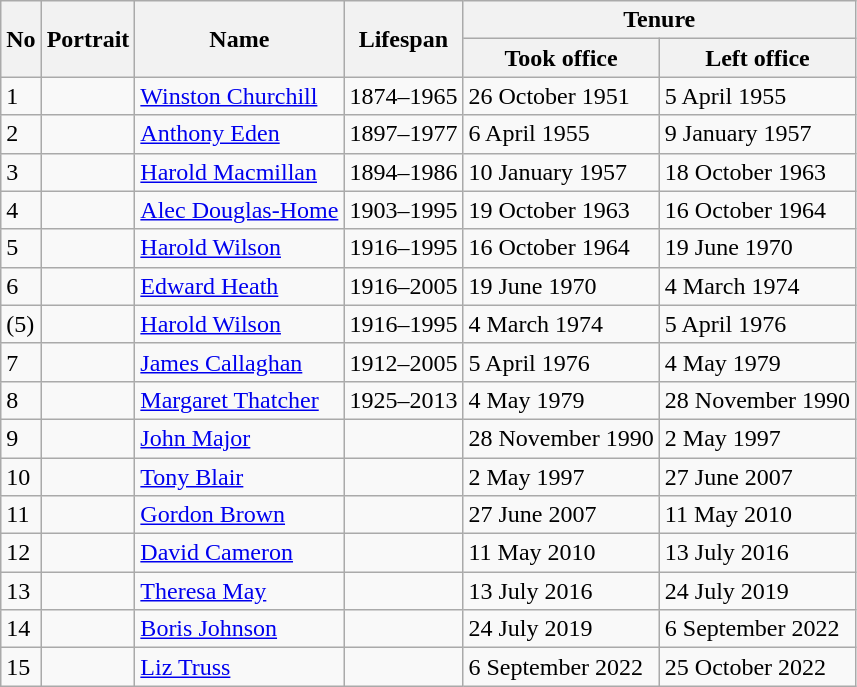<table class="wikitable">
<tr>
<th rowspan="2" scope="col">No</th>
<th scope="col" rowspan="2">Portrait</th>
<th rowspan="2" scope="col">Name</th>
<th scope="col" rowspan="2">Lifespan</th>
<th colspan="2" scope="col">Tenure</th>
</tr>
<tr>
<th scope="col">Took office</th>
<th scope="col">Left office</th>
</tr>
<tr>
<td>1</td>
<td></td>
<td><a href='#'>Winston Churchill</a></td>
<td>1874–1965</td>
<td>26 October 1951</td>
<td>5 April 1955</td>
</tr>
<tr>
<td>2</td>
<td></td>
<td><a href='#'>Anthony Eden</a></td>
<td>1897–1977</td>
<td>6 April 1955</td>
<td>9 January 1957</td>
</tr>
<tr>
<td>3</td>
<td></td>
<td><a href='#'>Harold Macmillan</a></td>
<td>1894–1986</td>
<td>10 January 1957</td>
<td>18 October 1963</td>
</tr>
<tr>
<td>4</td>
<td></td>
<td><a href='#'>Alec Douglas-Home</a></td>
<td>1903–1995</td>
<td>19 October 1963</td>
<td>16 October 1964</td>
</tr>
<tr>
<td>5</td>
<td></td>
<td><a href='#'>Harold Wilson</a></td>
<td>1916–1995</td>
<td>16 October 1964</td>
<td>19 June 1970</td>
</tr>
<tr>
<td>6</td>
<td></td>
<td><a href='#'>Edward Heath</a></td>
<td>1916–2005</td>
<td>19 June 1970</td>
<td>4 March 1974</td>
</tr>
<tr>
<td>(5)</td>
<td></td>
<td><a href='#'>Harold Wilson</a></td>
<td>1916–1995</td>
<td>4 March 1974</td>
<td>5 April 1976</td>
</tr>
<tr>
<td>7</td>
<td></td>
<td><a href='#'>James Callaghan</a></td>
<td>1912–2005</td>
<td>5 April 1976</td>
<td>4 May 1979</td>
</tr>
<tr>
<td>8</td>
<td></td>
<td><a href='#'>Margaret Thatcher</a></td>
<td>1925–2013</td>
<td>4 May 1979</td>
<td>28 November 1990</td>
</tr>
<tr>
<td>9</td>
<td></td>
<td><a href='#'>John Major</a></td>
<td></td>
<td>28 November 1990</td>
<td>2 May 1997</td>
</tr>
<tr>
<td>10</td>
<td></td>
<td><a href='#'>Tony Blair</a></td>
<td></td>
<td>2 May 1997</td>
<td>27 June 2007</td>
</tr>
<tr>
<td>11</td>
<td></td>
<td><a href='#'>Gordon Brown</a></td>
<td></td>
<td>27 June 2007</td>
<td>11 May 2010</td>
</tr>
<tr>
<td>12</td>
<td></td>
<td><a href='#'>David Cameron</a></td>
<td></td>
<td>11 May 2010</td>
<td>13 July 2016</td>
</tr>
<tr>
<td>13</td>
<td></td>
<td><a href='#'>Theresa May</a></td>
<td></td>
<td>13 July 2016</td>
<td>24 July 2019</td>
</tr>
<tr>
<td>14</td>
<td></td>
<td><a href='#'>Boris Johnson</a></td>
<td></td>
<td>24 July 2019</td>
<td>6 September 2022</td>
</tr>
<tr>
<td>15</td>
<td></td>
<td><a href='#'>Liz Truss</a></td>
<td></td>
<td>6 September 2022</td>
<td>25 October 2022</td>
</tr>
</table>
